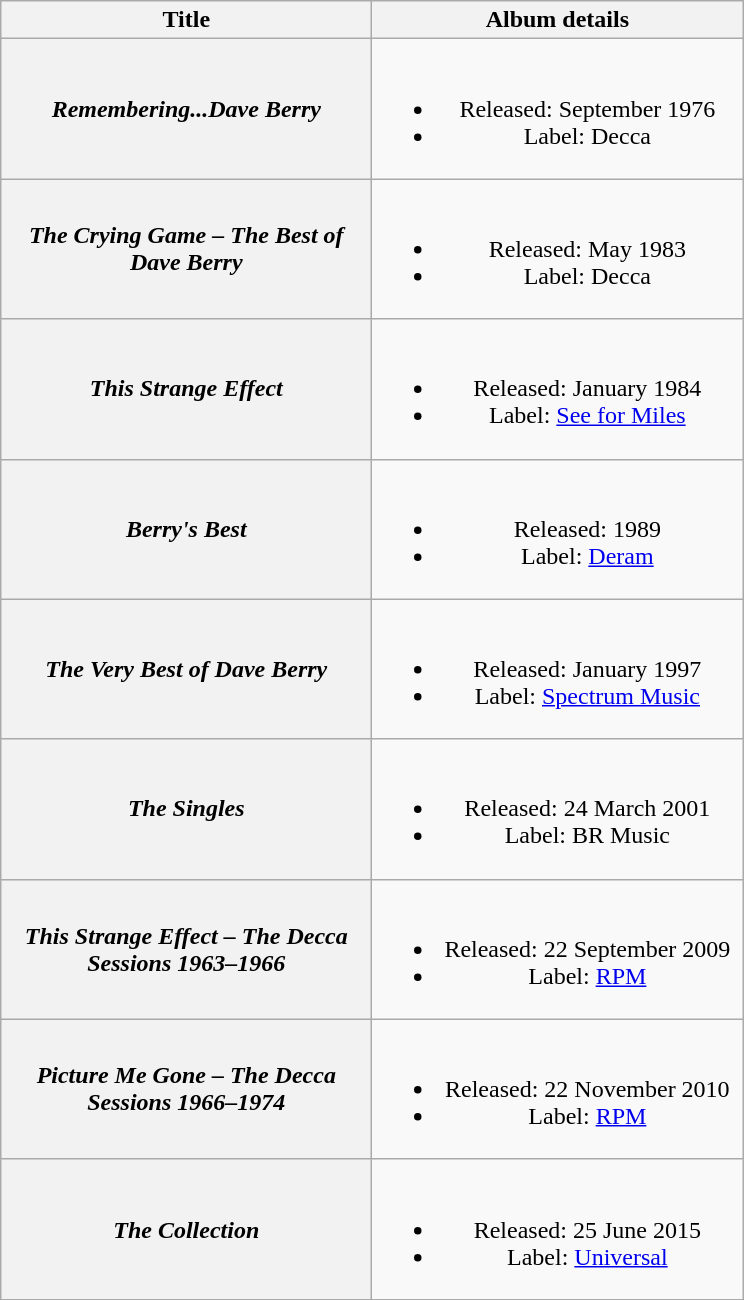<table class="wikitable plainrowheaders" style="text-align:center;">
<tr>
<th scope="col" style="width:15em;">Title</th>
<th scope="col" style="width:15em;">Album details</th>
</tr>
<tr>
<th scope="row"><em>Remembering...Dave Berry</em></th>
<td><br><ul><li>Released: September 1976</li><li>Label: Decca</li></ul></td>
</tr>
<tr>
<th scope="row"><em>The Crying Game – The Best of Dave Berry</em></th>
<td><br><ul><li>Released: May 1983</li><li>Label: Decca</li></ul></td>
</tr>
<tr>
<th scope="row"><em>This Strange Effect</em></th>
<td><br><ul><li>Released: January 1984</li><li>Label: <a href='#'>See for Miles</a></li></ul></td>
</tr>
<tr>
<th scope="row"><em>Berry's Best</em></th>
<td><br><ul><li>Released: 1989</li><li>Label: <a href='#'>Deram</a></li></ul></td>
</tr>
<tr>
<th scope="row"><em>The Very Best of Dave Berry</em></th>
<td><br><ul><li>Released: January 1997</li><li>Label: <a href='#'>Spectrum Music</a></li></ul></td>
</tr>
<tr>
<th scope="row"><em>The Singles</em></th>
<td><br><ul><li>Released: 24 March 2001</li><li>Label: BR Music</li></ul></td>
</tr>
<tr>
<th scope="row"><em>This Strange Effect – The Decca Sessions 1963–1966</em></th>
<td><br><ul><li>Released: 22 September 2009</li><li>Label: <a href='#'>RPM</a></li></ul></td>
</tr>
<tr>
<th scope="row"><em>Picture Me Gone – The Decca Sessions 1966–1974</em></th>
<td><br><ul><li>Released: 22 November 2010</li><li>Label: <a href='#'>RPM</a></li></ul></td>
</tr>
<tr>
<th scope="row"><em>The Collection</em></th>
<td><br><ul><li>Released: 25 June 2015</li><li>Label: <a href='#'>Universal</a></li></ul></td>
</tr>
</table>
